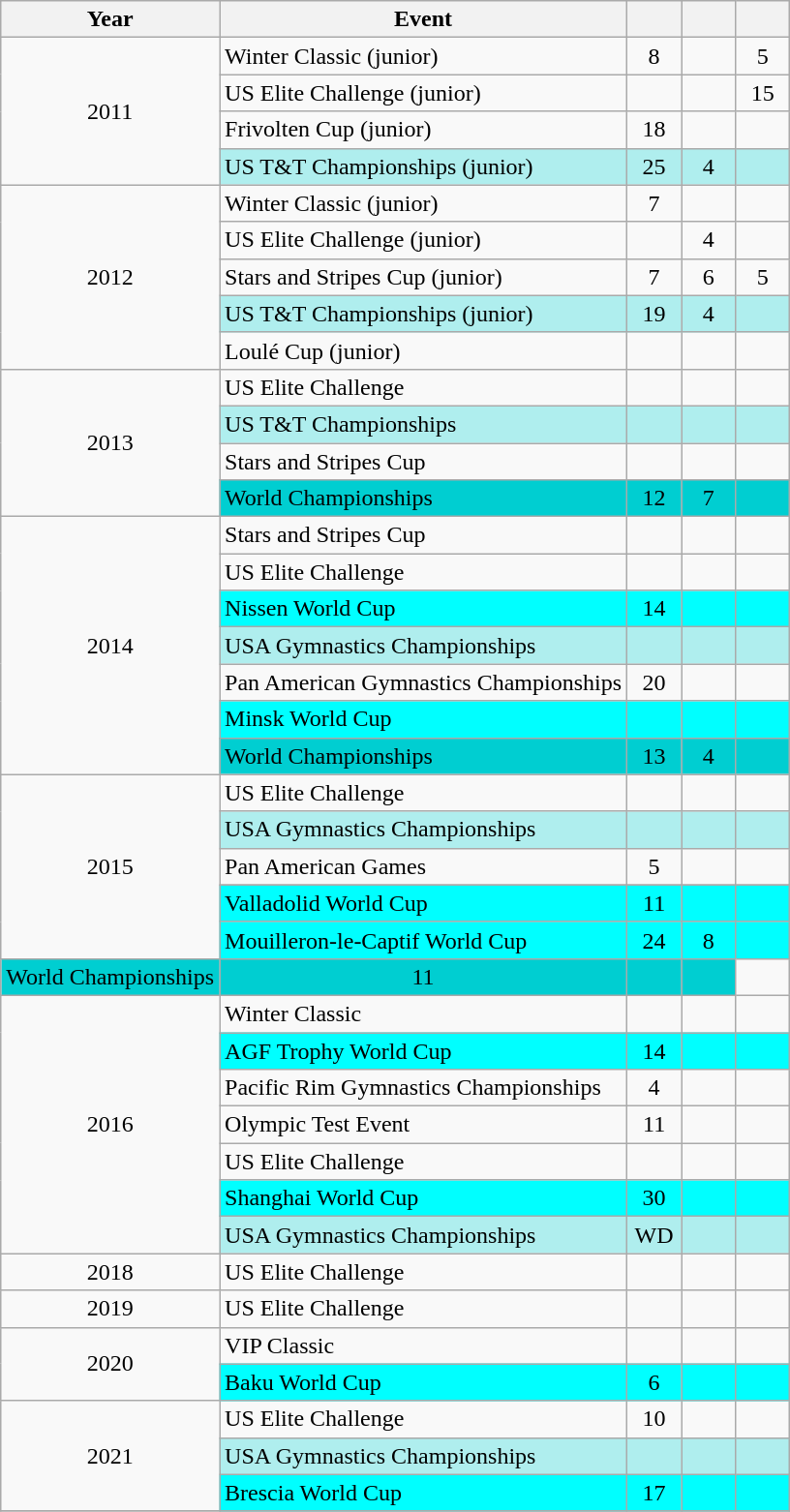<table class="wikitable" style="text-align:center;">
<tr>
<th align=center>Year</th>
<th align=center>Event</th>
<th style="width:30px;"><small></small></th>
<th style="width:30px;"><small></small></th>
<th style="width:30px;"><small></small></th>
</tr>
<tr>
<td rowspan="4">2011</td>
<td align=left>Winter Classic (junior)</td>
<td>8</td>
<td></td>
<td>5</td>
</tr>
<tr>
<td align=left>US Elite Challenge (junior)</td>
<td></td>
<td></td>
<td>15</td>
</tr>
<tr>
<td align=left>Frivolten Cup (junior)</td>
<td>18</td>
<td></td>
<td></td>
</tr>
<tr style="background:#AFEEEE;">
<td align=left>US T&T Championships (junior)</td>
<td>25</td>
<td>4</td>
<td></td>
</tr>
<tr>
<td rowspan="5">2012</td>
<td align=left>Winter Classic (junior)</td>
<td>7</td>
<td></td>
<td></td>
</tr>
<tr>
<td align=left>US Elite Challenge (junior)</td>
<td></td>
<td>4</td>
<td></td>
</tr>
<tr>
<td align=left>Stars and Stripes Cup (junior)</td>
<td>7</td>
<td>6</td>
<td>5</td>
</tr>
<tr style="background:#AFEEEE;">
<td align=left>US T&T Championships (junior)</td>
<td>19</td>
<td>4</td>
<td></td>
</tr>
<tr>
<td align=left>Loulé Cup (junior)</td>
<td></td>
<td></td>
<td></td>
</tr>
<tr>
<td rowspan="4">2013</td>
<td align=left>US Elite Challenge</td>
<td></td>
<td></td>
<td></td>
</tr>
<tr style="background:#AFEEEE;">
<td align=left>US T&T Championships</td>
<td></td>
<td></td>
<td></td>
</tr>
<tr>
<td align=left>Stars and Stripes Cup</td>
<td></td>
<td></td>
<td></td>
</tr>
<tr style="background:#00CED1;">
<td align=left>World Championships</td>
<td>12</td>
<td>7</td>
<td></td>
</tr>
<tr>
<td rowspan="7">2014</td>
<td align=left>Stars and Stripes Cup</td>
<td></td>
<td></td>
<td></td>
</tr>
<tr>
<td align=left>US Elite Challenge</td>
<td></td>
<td></td>
<td></td>
</tr>
<tr style="background:#00FFFF;">
<td align=left>Nissen World Cup</td>
<td>14</td>
<td></td>
<td></td>
</tr>
<tr style="background:#AFEEEE;">
<td align=left>USA Gymnastics Championships</td>
<td></td>
<td></td>
<td></td>
</tr>
<tr>
<td align=left>Pan American Gymnastics Championships</td>
<td>20</td>
<td></td>
<td></td>
</tr>
<tr style="background:#00FFFF;">
<td align=left>Minsk World Cup</td>
<td></td>
<td></td>
<td></td>
</tr>
<tr style="background:#00CED1;">
<td align=left>World Championships</td>
<td>13</td>
<td>4</td>
<td></td>
</tr>
<tr>
<td rowspan="6">2015</td>
<td align=left>US Elite Challenge</td>
<td></td>
<td></td>
<td></td>
</tr>
<tr style="background:#AFEEEE;">
<td align=left>USA Gymnastics Championships</td>
<td></td>
<td></td>
<td></td>
</tr>
<tr>
<td align=left>Pan American Games</td>
<td>5</td>
<td></td>
<td></td>
</tr>
<tr>
</tr>
<tr style="background:#00FFFF;">
<td align=left>Valladolid World Cup</td>
<td>11</td>
<td></td>
<td></td>
</tr>
<tr style="background:#00FFFF;">
<td align=left>Mouilleron-le-Captif World Cup</td>
<td>24</td>
<td>8</td>
<td></td>
</tr>
<tr style="background:#00CED1;">
<td align=left>World Championships</td>
<td>11</td>
<td></td>
<td></td>
</tr>
<tr>
<td rowspan="7">2016</td>
<td align=left>Winter Classic</td>
<td></td>
<td></td>
<td></td>
</tr>
<tr style="background:#00FFFF;">
<td align=left>AGF Trophy World Cup</td>
<td>14</td>
<td></td>
<td></td>
</tr>
<tr>
<td align=left>Pacific Rim Gymnastics Championships</td>
<td>4</td>
<td></td>
<td></td>
</tr>
<tr>
<td align=left>Olympic Test Event</td>
<td>11</td>
<td></td>
<td></td>
</tr>
<tr>
<td align=left>US Elite Challenge</td>
<td></td>
<td></td>
<td></td>
</tr>
<tr style="background:#00FFFF;">
<td align=left>Shanghai World Cup</td>
<td>30</td>
<td></td>
<td></td>
</tr>
<tr style="background:#AFEEEE;">
<td align=left>USA Gymnastics Championships</td>
<td>WD</td>
<td></td>
<td></td>
</tr>
<tr>
<td>2018</td>
<td align=left>US Elite Challenge</td>
<td></td>
<td></td>
<td></td>
</tr>
<tr>
<td>2019</td>
<td align=left>US Elite Challenge</td>
<td></td>
<td></td>
<td></td>
</tr>
<tr>
<td rowspan="2">2020</td>
<td align=left>VIP Classic</td>
<td></td>
<td></td>
<td></td>
</tr>
<tr style="background:#00FFFF;">
<td align=left>Baku World Cup</td>
<td>6</td>
<td></td>
<td></td>
</tr>
<tr>
<td rowspan="3">2021</td>
<td align=left>US Elite Challenge</td>
<td>10</td>
<td></td>
<td></td>
</tr>
<tr style="background:#AFEEEE;">
<td align=left>USA Gymnastics Championships</td>
<td></td>
<td></td>
<td></td>
</tr>
<tr style="background:#00FFFF;">
<td align=left>Brescia World Cup</td>
<td>17</td>
<td></td>
<td></td>
</tr>
<tr>
</tr>
</table>
